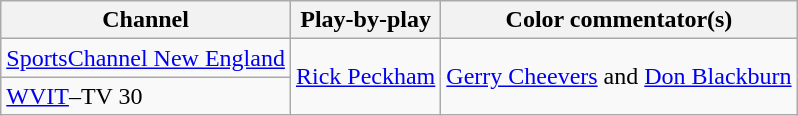<table class="wikitable">
<tr>
<th><strong>Channel</strong></th>
<th><strong>Play-by-play</strong></th>
<th><strong>Color commentator(s)</strong></th>
</tr>
<tr>
<td><a href='#'>SportsChannel New England</a></td>
<td rowspan="2"><a href='#'>Rick Peckham</a></td>
<td rowspan="2"><a href='#'>Gerry Cheevers</a> and <a href='#'>Don Blackburn</a></td>
</tr>
<tr>
<td><a href='#'>WVIT</a>–TV 30</td>
</tr>
</table>
